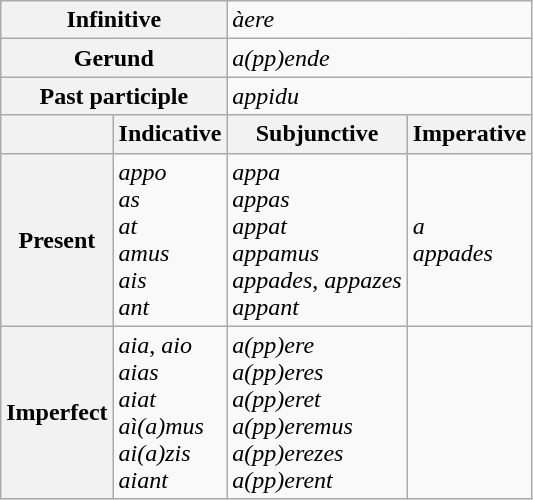<table class="wikitable">
<tr>
<th colspan=2>Infinitive</th>
<td colspan=2><em>àere</em></td>
</tr>
<tr>
<th colspan=2>Gerund</th>
<td colspan=2><em>a(pp)ende</em></td>
</tr>
<tr>
<th colspan=2>Past participle</th>
<td colspan=2><em>appidu</em></td>
</tr>
<tr>
<th></th>
<th>Indicative</th>
<th>Subjunctive</th>
<th>Imperative</th>
</tr>
<tr>
<th>Present</th>
<td><em>appo</em><br><em>as</em><br><em>at</em><br><em>amus</em><br><em>ais</em><br><em>ant</em></td>
<td><em>appa</em><br><em>appas</em><br><em>appat</em><br><em>appamus</em><br><em>appades</em>, <em>appazes</em><br><em>appant</em></td>
<td><em>a</em><br><em>appades</em></td>
</tr>
<tr>
<th>Imperfect</th>
<td><em>aia</em>, <em>aio</em><br><em>aias</em><br><em>aiat</em><br><em>aì(a)mus</em><br><em>ai(a)zis</em><br><em>aiant</em></td>
<td><em>a(pp)ere</em><br><em>a(pp)eres</em><br><em>a(pp)eret</em><br><em>a(pp)eremus</em><br><em>a(pp)erezes</em><br><em>a(pp)erent</em></td>
<td></td>
</tr>
</table>
